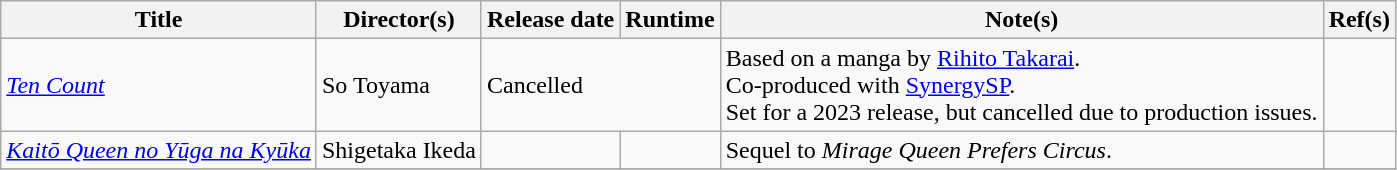<table class="wikitable sortable">
<tr>
<th scope="col">Title</th>
<th scope="col">Director(s)</th>
<th scope="col">Release date</th>
<th scope="col">Runtime</th>
<th scope="col" class="unsortable">Note(s)</th>
<th scope="col" class="unsortable">Ref(s)</th>
</tr>
<tr>
<td><em><a href='#'>Ten Count</a></em></td>
<td>So Toyama</td>
<td colspan="2">Cancelled</td>
<td>Based on a manga by <a href='#'>Rihito Takarai</a>.<br>Co-produced with <a href='#'>SynergySP</a>.<br>Set for a 2023 release, but cancelled due to production issues.</td>
<td style="text-align:center"></td>
</tr>
<tr>
<td><em><a href='#'>Kaitō Queen no Yūga na Kyūka</a></em></td>
<td>Shigetaka Ikeda</td>
<td></td>
<td></td>
<td>Sequel to <em>Mirage Queen Prefers Circus</em>.</td>
<td style="text-align:center"></td>
</tr>
<tr>
</tr>
</table>
